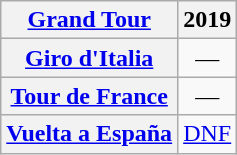<table class="wikitable plainrowheaders">
<tr>
<th scope="col"><a href='#'>Grand Tour</a></th>
<th scope="col">2019</th>
</tr>
<tr style="text-align:center;">
<th scope="row"> <a href='#'>Giro d'Italia</a></th>
<td>—</td>
</tr>
<tr style="text-align:center;">
<th scope="row"> <a href='#'>Tour de France</a></th>
<td>—</td>
</tr>
<tr style="text-align:center;">
<th scope="row"> <a href='#'>Vuelta a España</a></th>
<td><a href='#'>DNF</a></td>
</tr>
</table>
